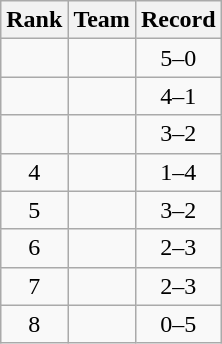<table class="wikitable">
<tr>
<th>Rank</th>
<th>Team</th>
<th>Record</th>
</tr>
<tr>
<td align=center></td>
<td></td>
<td align=center>5–0</td>
</tr>
<tr>
<td align=center></td>
<td></td>
<td align=center>4–1</td>
</tr>
<tr>
<td align=center></td>
<td></td>
<td align=center>3–2</td>
</tr>
<tr>
<td align=center>4</td>
<td></td>
<td align=center>1–4</td>
</tr>
<tr>
<td align=center>5</td>
<td></td>
<td align=center>3–2</td>
</tr>
<tr>
<td align=center>6</td>
<td></td>
<td align=center>2–3</td>
</tr>
<tr>
<td align=center>7</td>
<td></td>
<td align=center>2–3</td>
</tr>
<tr>
<td align=center>8</td>
<td></td>
<td align=center>0–5</td>
</tr>
</table>
